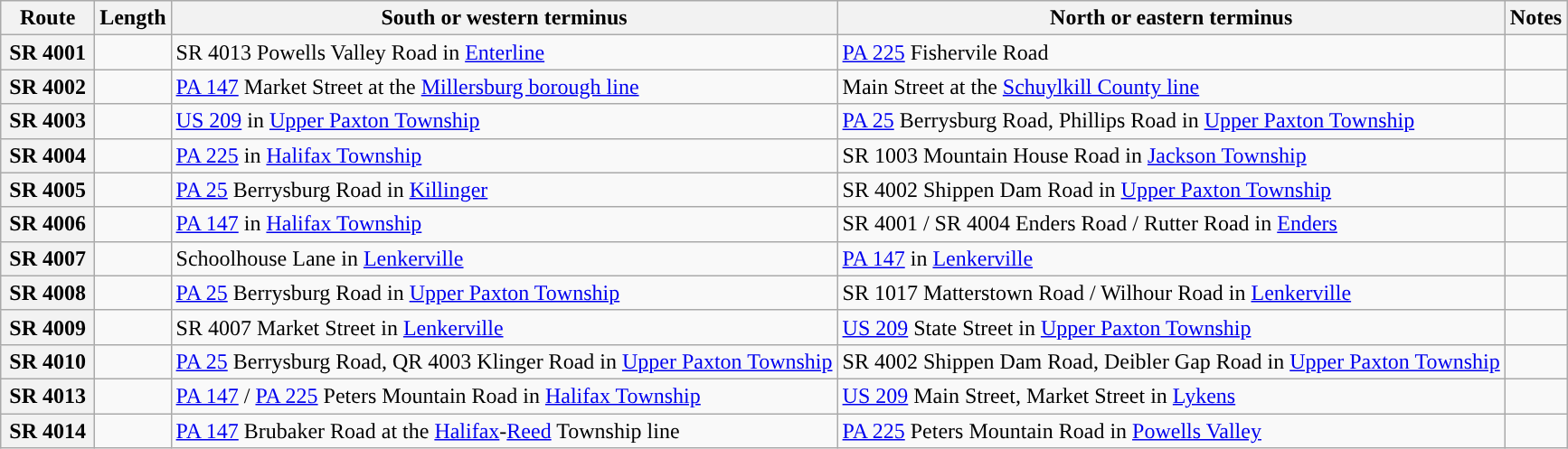<table class="wikitable">
<tr>
<th width=6%>Route</th>
<th>Length</th>
<th>South or western terminus</th>
<th>North or eastern terminus</th>
<th>Notes</th>
</tr>
<tr>
<th scope="col">SR 4001</th>
<td></td>
<td>SR 4013 Powells Valley Road in <a href='#'>Enterline</a></td>
<td><a href='#'>PA 225</a> Fishervile Road</td>
<td></td>
</tr>
<tr>
<th scope="col">SR 4002</th>
<td></td>
<td><a href='#'>PA 147</a> Market Street at the <a href='#'>Millersburg borough line</a></td>
<td>Main Street at the <a href='#'>Schuylkill County line</a></td>
<td></td>
</tr>
<tr>
<th scope="col">SR 4003</th>
<td></td>
<td><a href='#'>US 209</a> in <a href='#'>Upper Paxton Township</a></td>
<td><a href='#'>PA 25</a> Berrysburg Road, Phillips Road in <a href='#'>Upper Paxton Township</a></td>
<td></td>
</tr>
<tr>
<th scope="col">SR 4004</th>
<td></td>
<td><a href='#'>PA 225</a> in <a href='#'>Halifax Township</a></td>
<td>SR 1003 Mountain House Road in <a href='#'>Jackson Township</a></td>
<td></td>
</tr>
<tr>
<th scope="col">SR 4005</th>
<td></td>
<td><a href='#'>PA 25</a> Berrysburg Road in <a href='#'>Killinger</a></td>
<td>SR 4002 Shippen Dam Road in <a href='#'>Upper Paxton Township</a></td>
<td></td>
</tr>
<tr>
<th scope="col">SR 4006</th>
<td></td>
<td><a href='#'>PA 147</a> in <a href='#'>Halifax Township</a></td>
<td>SR 4001 / SR 4004 Enders Road / Rutter Road in <a href='#'>Enders</a></td>
<td></td>
</tr>
<tr>
<th scope="col">SR 4007</th>
<td></td>
<td>Schoolhouse Lane in <a href='#'>Lenkerville</a></td>
<td><a href='#'>PA 147</a> in <a href='#'>Lenkerville</a></td>
<td></td>
</tr>
<tr>
<th scope="col">SR 4008</th>
<td></td>
<td><a href='#'>PA 25</a> Berrysburg Road in <a href='#'>Upper Paxton Township</a></td>
<td>SR 1017 Matterstown Road / Wilhour Road in <a href='#'>Lenkerville</a></td>
<td></td>
</tr>
<tr>
<th scope="col">SR 4009</th>
<td></td>
<td>SR 4007 Market Street in <a href='#'>Lenkerville</a></td>
<td><a href='#'>US 209</a> State Street in <a href='#'>Upper Paxton Township</a></td>
<td></td>
</tr>
<tr>
<th scope="col">SR 4010</th>
<td></td>
<td><a href='#'>PA 25</a> Berrysburg Road, QR 4003 Klinger Road in <a href='#'>Upper Paxton Township</a></td>
<td>SR 4002 Shippen Dam Road, Deibler Gap Road in <a href='#'>Upper Paxton Township</a></td>
<td></td>
</tr>
<tr>
<th scope="col">SR 4013</th>
<td></td>
<td><a href='#'>PA 147</a> / <a href='#'>PA 225</a> Peters Mountain Road in <a href='#'>Halifax Township</a></td>
<td><a href='#'>US 209</a> Main Street, Market Street in <a href='#'>Lykens</a></td>
<td></td>
</tr>
<tr>
<th scope="col">SR 4014</th>
<td></td>
<td><a href='#'>PA 147</a> Brubaker Road at the <a href='#'>Halifax</a>-<a href='#'>Reed</a> Township line</td>
<td><a href='#'>PA 225</a> Peters Mountain Road in <a href='#'>Powells Valley</a></td>
<td></td>
</tr>
</table>
